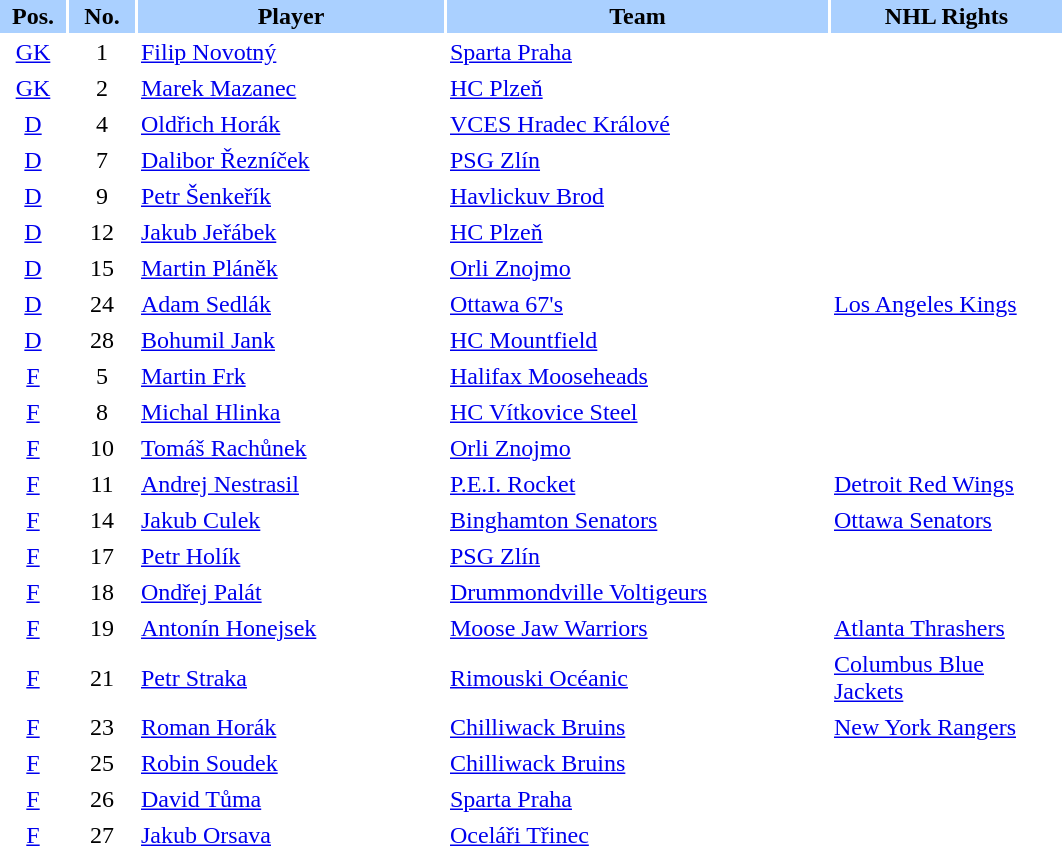<table border="0" cellspacing="2" cellpadding="2">
<tr bgcolor=AAD0FF>
<th width=40>Pos.</th>
<th width=40>No.</th>
<th width=200>Player</th>
<th width=250>Team</th>
<th width=150>NHL Rights</th>
</tr>
<tr>
<td style="text-align:center;"><a href='#'>GK</a></td>
<td style="text-align:center;">1</td>
<td><a href='#'>Filip Novotný</a></td>
<td> <a href='#'>Sparta Praha</a></td>
<td></td>
</tr>
<tr>
<td style="text-align:center;"><a href='#'>GK</a></td>
<td style="text-align:center;">2</td>
<td><a href='#'>Marek Mazanec</a></td>
<td> <a href='#'>HC Plzeň</a></td>
<td></td>
</tr>
<tr>
<td style="text-align:center;"><a href='#'>D</a></td>
<td style="text-align:center;">4</td>
<td><a href='#'>Oldřich Horák</a></td>
<td> <a href='#'>VCES Hradec Králové</a></td>
<td></td>
</tr>
<tr>
<td style="text-align:center;"><a href='#'>D</a></td>
<td style="text-align:center;">7</td>
<td><a href='#'>Dalibor Řezníček</a></td>
<td> <a href='#'>PSG Zlín</a></td>
<td></td>
</tr>
<tr>
<td style="text-align:center;"><a href='#'>D</a></td>
<td style="text-align:center;">9</td>
<td><a href='#'>Petr Šenkeřík</a></td>
<td> <a href='#'>Havlickuv Brod</a></td>
<td></td>
</tr>
<tr>
<td style="text-align:center;"><a href='#'>D</a></td>
<td style="text-align:center;">12</td>
<td><a href='#'>Jakub Jeřábek</a></td>
<td> <a href='#'>HC Plzeň</a></td>
<td></td>
</tr>
<tr>
<td style="text-align:center;"><a href='#'>D</a></td>
<td style="text-align:center;">15</td>
<td><a href='#'>Martin Pláněk</a></td>
<td> <a href='#'>Orli Znojmo</a></td>
<td></td>
</tr>
<tr>
<td style="text-align:center;"><a href='#'>D</a></td>
<td style="text-align:center;">24</td>
<td><a href='#'>Adam Sedlák</a></td>
<td> <a href='#'>Ottawa 67's</a></td>
<td><a href='#'>Los Angeles Kings</a></td>
</tr>
<tr>
<td style="text-align:center;"><a href='#'>D</a></td>
<td style="text-align:center;">28</td>
<td><a href='#'>Bohumil Jank</a></td>
<td> <a href='#'>HC Mountfield</a></td>
<td></td>
</tr>
<tr>
<td style="text-align:center;"><a href='#'>F</a></td>
<td style="text-align:center;">5</td>
<td><a href='#'>Martin Frk</a></td>
<td> <a href='#'>Halifax Mooseheads</a></td>
<td></td>
</tr>
<tr>
<td style="text-align:center;"><a href='#'>F</a></td>
<td style="text-align:center;">8</td>
<td><a href='#'>Michal Hlinka</a></td>
<td> <a href='#'>HC Vítkovice Steel</a></td>
<td></td>
</tr>
<tr>
<td style="text-align:center;"><a href='#'>F</a></td>
<td style="text-align:center;">10</td>
<td><a href='#'>Tomáš Rachůnek</a></td>
<td> <a href='#'>Orli Znojmo</a></td>
<td></td>
</tr>
<tr>
<td style="text-align:center;"><a href='#'>F</a></td>
<td style="text-align:center;">11</td>
<td><a href='#'>Andrej Nestrasil</a></td>
<td> <a href='#'>P.E.I. Rocket</a></td>
<td><a href='#'>Detroit Red Wings</a></td>
</tr>
<tr>
<td style="text-align:center;"><a href='#'>F</a></td>
<td style="text-align:center;">14</td>
<td><a href='#'>Jakub Culek</a></td>
<td>  <a href='#'>Binghamton Senators</a></td>
<td><a href='#'>Ottawa Senators</a></td>
</tr>
<tr>
<td style="text-align:center;"><a href='#'>F</a></td>
<td style="text-align:center;">17</td>
<td><a href='#'>Petr Holík</a></td>
<td> <a href='#'>PSG Zlín</a></td>
<td></td>
</tr>
<tr>
<td style="text-align:center;"><a href='#'>F</a></td>
<td style="text-align:center;">18</td>
<td><a href='#'>Ondřej Palát</a></td>
<td> <a href='#'>Drummondville Voltigeurs</a></td>
<td></td>
</tr>
<tr>
<td style="text-align:center;"><a href='#'>F</a></td>
<td style="text-align:center;">19</td>
<td><a href='#'>Antonín Honejsek</a></td>
<td> <a href='#'>Moose Jaw Warriors</a></td>
<td><a href='#'>Atlanta Thrashers</a></td>
</tr>
<tr>
<td style="text-align:center;"><a href='#'>F</a></td>
<td style="text-align:center;">21</td>
<td><a href='#'>Petr Straka</a></td>
<td> <a href='#'>Rimouski Océanic</a></td>
<td><a href='#'>Columbus Blue Jackets</a></td>
</tr>
<tr>
<td style="text-align:center;"><a href='#'>F</a></td>
<td style="text-align:center;">23</td>
<td><a href='#'>Roman Horák</a></td>
<td> <a href='#'>Chilliwack Bruins</a></td>
<td><a href='#'>New York Rangers</a></td>
</tr>
<tr>
<td style="text-align:center;"><a href='#'>F</a></td>
<td style="text-align:center;">25</td>
<td><a href='#'>Robin Soudek</a></td>
<td> <a href='#'>Chilliwack Bruins</a></td>
<td></td>
</tr>
<tr>
<td style="text-align:center;"><a href='#'>F</a></td>
<td style="text-align:center;">26</td>
<td><a href='#'>David Tůma</a></td>
<td> <a href='#'>Sparta Praha</a></td>
<td></td>
</tr>
<tr>
<td style="text-align:center;"><a href='#'>F</a></td>
<td style="text-align:center;">27</td>
<td><a href='#'>Jakub Orsava</a></td>
<td> <a href='#'>Oceláři Třinec</a></td>
<td></td>
</tr>
</table>
